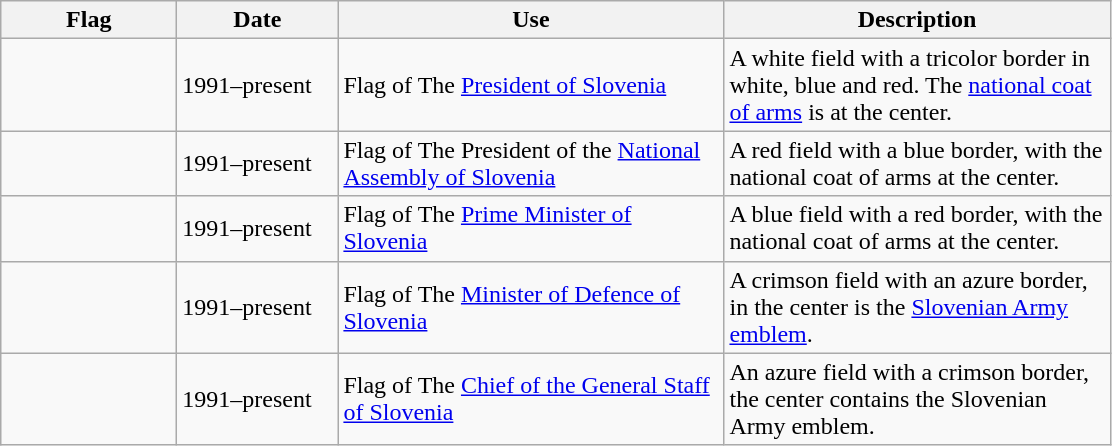<table class="wikitable">
<tr>
<th style="width:110px;">Flag</th>
<th style="width:100px;">Date</th>
<th style="width:250px;">Use</th>
<th style="width:250px;">Description</th>
</tr>
<tr>
<td></td>
<td>1991–present</td>
<td>Flag of The <a href='#'>President of Slovenia</a></td>
<td>A white field with a tricolor border in white, blue and red. The <a href='#'>national coat of arms</a> is at the center.</td>
</tr>
<tr>
<td></td>
<td>1991–present</td>
<td>Flag of The President of the <a href='#'>National Assembly of Slovenia</a></td>
<td>A red field with a blue border, with the national coat of arms at the center.</td>
</tr>
<tr>
<td></td>
<td>1991–present</td>
<td>Flag of The <a href='#'>Prime Minister of Slovenia</a></td>
<td>A blue field with a red border, with the national coat of arms at the center.</td>
</tr>
<tr>
<td></td>
<td>1991–present</td>
<td>Flag of The <a href='#'>Minister of Defence of Slovenia</a></td>
<td>A crimson field with an azure border, in the center is the <a href='#'>Slovenian Army emblem</a>.</td>
</tr>
<tr>
<td></td>
<td>1991–present</td>
<td>Flag of The <a href='#'>Chief of the General Staff of Slovenia</a></td>
<td>An azure field with a crimson border, the center contains the Slovenian Army emblem.</td>
</tr>
</table>
